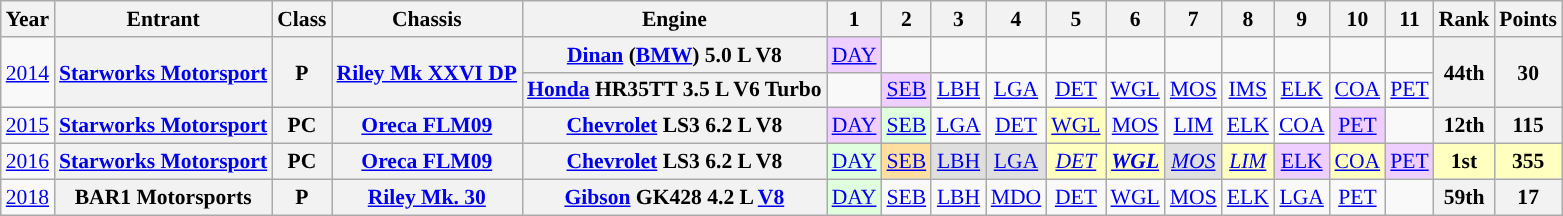<table class="wikitable" style="text-align:center; font-size:90%">
<tr>
<th>Year</th>
<th>Entrant</th>
<th>Class</th>
<th>Chassis</th>
<th>Engine</th>
<th>1</th>
<th>2</th>
<th>3</th>
<th>4</th>
<th>5</th>
<th>6</th>
<th>7</th>
<th>8</th>
<th>9</th>
<th>10</th>
<th>11</th>
<th>Rank</th>
<th>Points</th>
</tr>
<tr>
<td rowspan=2><a href='#'>2014</a></td>
<th rowspan=2><a href='#'>Starworks Motorsport</a></th>
<th rowspan=2>P</th>
<th rowspan=2><a href='#'>Riley Mk XXVI DP</a></th>
<th><a href='#'>Dinan</a> (<a href='#'>BMW</a>) 5.0 L V8</th>
<td style="background:#EFCFFF;"><a href='#'>DAY</a><br></td>
<td></td>
<td></td>
<td></td>
<td></td>
<td></td>
<td></td>
<td></td>
<td></td>
<td></td>
<td></td>
<th rowspan=2>44th</th>
<th rowspan=2>30</th>
</tr>
<tr>
<th><a href='#'>Honda</a> HR35TT 3.5 L V6 Turbo</th>
<td></td>
<td style="background:#EFCFFF;"><a href='#'>SEB</a><br></td>
<td><a href='#'>LBH</a></td>
<td><a href='#'>LGA</a></td>
<td><a href='#'>DET</a></td>
<td><a href='#'>WGL</a></td>
<td><a href='#'>MOS</a></td>
<td><a href='#'>IMS</a></td>
<td><a href='#'>ELK</a></td>
<td><a href='#'>COA</a></td>
<td><a href='#'>PET</a></td>
</tr>
<tr>
<td><a href='#'>2015</a></td>
<th><a href='#'>Starworks Motorsport</a></th>
<th>PC</th>
<th><a href='#'>Oreca FLM09</a></th>
<th><a href='#'>Chevrolet</a> LS3 6.2 L V8</th>
<td style="background:#efcfff;"><a href='#'>DAY</a><br></td>
<td style="background:#dfffdf;"><a href='#'>SEB</a><br></td>
<td><a href='#'>LGA</a><br></td>
<td><a href='#'>DET</a><br></td>
<td style="background:#ffffbf;"><a href='#'>WGL</a><br></td>
<td><a href='#'>MOS</a><br></td>
<td><a href='#'>LIM</a><br></td>
<td><a href='#'>ELK</a><br></td>
<td style="background:#ffffff;"><a href='#'>COA</a><br></td>
<td style="background:#efcfff;"><a href='#'>PET</a><br></td>
<td></td>
<th>12th</th>
<th>115</th>
</tr>
<tr>
<td><a href='#'>2016</a></td>
<th><a href='#'>Starworks Motorsport</a></th>
<th>PC</th>
<th><a href='#'>Oreca FLM09</a></th>
<th><a href='#'>Chevrolet</a> LS3 6.2 L V8</th>
<td style="background:#dfffdf;"><a href='#'>DAY</a><br></td>
<td style="background:#ffdf9f;"><a href='#'>SEB</a><br></td>
<td style="background:#dfdfdf;"><a href='#'>LBH</a><br></td>
<td style="background:#dfdfdf;"><a href='#'>LGA</a><br></td>
<td style="background:#ffffbf;"><em><a href='#'>DET</a></em><br></td>
<td style="background:#ffffbf;"><strong><em><a href='#'>WGL</a></em></strong><br></td>
<td style="background:#dfdfdf;"><em><a href='#'>MOS</a></em><br></td>
<td style="background:#ffffbf;"><em><a href='#'>LIM</a></em><br></td>
<td style="background:#efcfff;"><a href='#'>ELK</a><br></td>
<td style="background:#ffffbf;"><a href='#'>COA</a><br></td>
<td style="background:#efcfff;"><a href='#'>PET</a><br></td>
<th style="background:#ffffbf;">1st</th>
<th style="background:#ffffbf;">355</th>
</tr>
<tr>
<td><a href='#'>2018</a></td>
<th>BAR1 Motorsports</th>
<th>P</th>
<th><a href='#'>Riley Mk. 30</a></th>
<th><a href='#'>Gibson</a> GK428 4.2 L <a href='#'>V8</a></th>
<td style="background:#DFFFDF;"><a href='#'>DAY</a><br></td>
<td><a href='#'>SEB</a></td>
<td><a href='#'>LBH</a></td>
<td><a href='#'>MDO</a></td>
<td><a href='#'>DET</a></td>
<td><a href='#'>WGL</a></td>
<td><a href='#'>MOS</a></td>
<td><a href='#'>ELK</a></td>
<td><a href='#'>LGA</a></td>
<td><a href='#'>PET</a></td>
<td></td>
<th>59th</th>
<th>17</th>
</tr>
</table>
